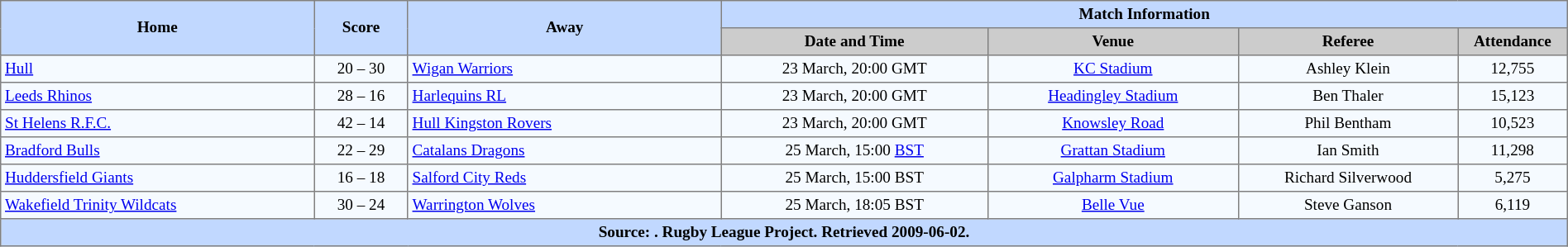<table border="1" cellpadding="3" cellspacing="0" style="border-collapse:collapse; font-size:80%; text-align:center; width:100%;">
<tr style="background:#c1d8ff;">
<th rowspan="2" style="width:20%;">Home</th>
<th rowspan="2" style="width:6%;">Score</th>
<th rowspan="2" style="width:20%;">Away</th>
<th colspan=6>Match Information</th>
</tr>
<tr style="background:#ccc;">
<th width=17%>Date and Time</th>
<th width=16%>Venue</th>
<th width=14%>Referee</th>
<th width=7%>Attendance</th>
</tr>
<tr style="background:#f5faff;">
<td align=left> <a href='#'>Hull</a></td>
<td>20 – 30</td>
<td align=left> <a href='#'>Wigan Warriors</a></td>
<td>23 March, 20:00 GMT</td>
<td><a href='#'>KC Stadium</a></td>
<td>Ashley Klein</td>
<td>12,755</td>
</tr>
<tr style="background:#f5faff;">
<td align=left> <a href='#'>Leeds Rhinos</a></td>
<td>28 – 16</td>
<td align=left> <a href='#'>Harlequins RL</a></td>
<td>23 March, 20:00 GMT</td>
<td><a href='#'>Headingley Stadium</a></td>
<td>Ben Thaler</td>
<td>15,123</td>
</tr>
<tr style="background:#f5faff;">
<td align=left> <a href='#'>St Helens R.F.C.</a></td>
<td>42 – 14</td>
<td align=left> <a href='#'>Hull Kingston Rovers</a></td>
<td>23 March, 20:00 GMT</td>
<td><a href='#'>Knowsley Road</a></td>
<td>Phil Bentham</td>
<td>10,523</td>
</tr>
<tr style="background:#f5faff;">
<td align=left> <a href='#'>Bradford Bulls</a></td>
<td>22 – 29</td>
<td align=left> <a href='#'>Catalans Dragons</a></td>
<td>25 March, 15:00 <a href='#'>BST</a></td>
<td><a href='#'>Grattan Stadium</a></td>
<td>Ian Smith</td>
<td>11,298</td>
</tr>
<tr style="background:#f5faff;">
<td align=left> <a href='#'>Huddersfield Giants</a></td>
<td>16 – 18</td>
<td align=left> <a href='#'>Salford City Reds</a></td>
<td>25 March, 15:00 BST</td>
<td><a href='#'>Galpharm Stadium</a></td>
<td>Richard Silverwood</td>
<td>5,275</td>
</tr>
<tr style="background:#f5faff;">
<td align=left> <a href='#'>Wakefield Trinity Wildcats</a></td>
<td>30 – 24</td>
<td align=left> <a href='#'>Warrington Wolves</a></td>
<td>25 March, 18:05 BST</td>
<td><a href='#'>Belle Vue</a></td>
<td>Steve Ganson</td>
<td>6,119</td>
</tr>
<tr style="background:#c1d8ff;">
<th colspan=10>Source: . Rugby League Project. Retrieved 2009-06-02.</th>
</tr>
</table>
